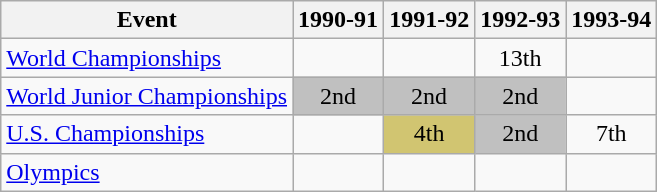<table class="wikitable">
<tr>
<th>Event</th>
<th>1990-91</th>
<th>1991-92</th>
<th>1992-93</th>
<th>1993-94</th>
</tr>
<tr>
<td><a href='#'>World Championships</a></td>
<td></td>
<td></td>
<td style="text-align:center;">13th</td>
<td></td>
</tr>
<tr>
<td><a href='#'>World Junior Championships</a></td>
<td style="text-align:center; background:silver;">2nd</td>
<td style="text-align:center; background:silver;">2nd</td>
<td style="text-align:center; background:silver;">2nd</td>
<td></td>
</tr>
<tr>
<td><a href='#'>U.S. Championships</a></td>
<td></td>
<td style="text-align:center; background:#d1c571;">4th</td>
<td style="text-align:center; background:silver;">2nd</td>
<td style="text-align:center;">7th</td>
</tr>
<tr>
<td><a href='#'>Olympics</a></td>
<td></td>
<td></td>
<td style="text-align:center;"></td>
<td></td>
</tr>
</table>
